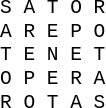<table style="font-family: monospace; margin: 0 0 0 0; line-height:90%">
<tr>
<td style="padding-left: 2em;">S A T O R</td>
</tr>
<tr>
<td style="padding-left: 2em;">A R E P O</td>
</tr>
<tr>
<td style="padding-left: 2em;">T E N E T</td>
</tr>
<tr>
<td style="padding-left: 2em;">O P E R A</td>
</tr>
<tr>
<td style="padding-left: 2em;">R O T A S</td>
</tr>
</table>
